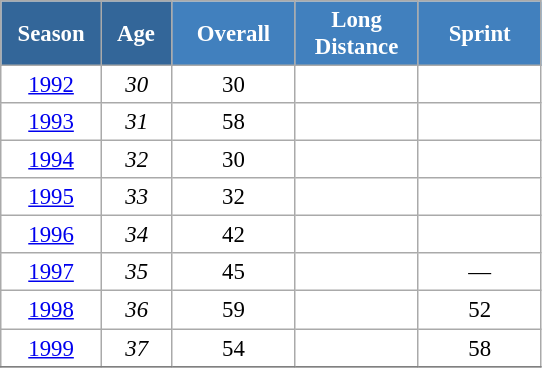<table class="wikitable" style="font-size:95%; text-align:center; border:grey solid 1px; border-collapse:collapse; background:#ffffff;">
<tr>
<th style="background-color:#369; color:white; width:60px;"> Season </th>
<th style="background-color:#369; color:white; width:40px;"> Age </th>
<th style="background-color:#4180be; color:white; width:75px;">Overall</th>
<th style="background-color:#4180be; color:white; width:75px;">Long Distance</th>
<th style="background-color:#4180be; color:white; width:75px;">Sprint</th>
</tr>
<tr>
<td><a href='#'>1992</a></td>
<td><em>30</em></td>
<td>30</td>
<td></td>
<td></td>
</tr>
<tr>
<td><a href='#'>1993</a></td>
<td><em>31</em></td>
<td>58</td>
<td></td>
<td></td>
</tr>
<tr>
<td><a href='#'>1994</a></td>
<td><em>32</em></td>
<td>30</td>
<td></td>
<td></td>
</tr>
<tr>
<td><a href='#'>1995</a></td>
<td><em>33</em></td>
<td>32</td>
<td></td>
<td></td>
</tr>
<tr>
<td><a href='#'>1996</a></td>
<td><em>34</em></td>
<td>42</td>
<td></td>
<td></td>
</tr>
<tr>
<td><a href='#'>1997</a></td>
<td><em>35</em></td>
<td>45</td>
<td></td>
<td>—</td>
</tr>
<tr>
<td><a href='#'>1998</a></td>
<td><em>36</em></td>
<td>59</td>
<td></td>
<td>52</td>
</tr>
<tr>
<td><a href='#'>1999</a></td>
<td><em>37</em></td>
<td>54</td>
<td></td>
<td>58</td>
</tr>
<tr>
</tr>
</table>
